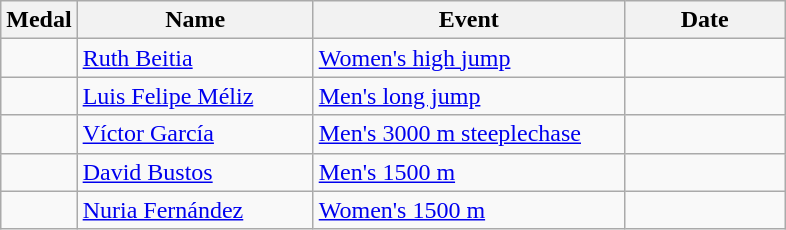<table class="wikitable sortable" style="font-size:100%">
<tr>
<th>Medal</th>
<th width=150>Name</th>
<th width=200>Event</th>
<th width=100>Date</th>
</tr>
<tr>
<td></td>
<td><a href='#'>Ruth Beitia</a></td>
<td><a href='#'>Women's high jump</a></td>
<td></td>
</tr>
<tr>
<td></td>
<td><a href='#'>Luis Felipe Méliz</a></td>
<td><a href='#'>Men's long jump</a></td>
<td></td>
</tr>
<tr>
<td></td>
<td><a href='#'>Víctor García</a></td>
<td><a href='#'>Men's 3000 m steeplechase</a></td>
<td></td>
</tr>
<tr>
<td></td>
<td><a href='#'>David Bustos</a></td>
<td><a href='#'>Men's 1500 m</a></td>
<td></td>
</tr>
<tr>
<td></td>
<td><a href='#'>Nuria Fernández</a></td>
<td><a href='#'>Women's 1500 m</a></td>
<td></td>
</tr>
</table>
